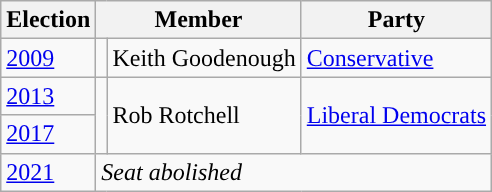<table class="wikitable">
<tr>
<th>Election</th>
<th colspan="2">Member</th>
<th>Party</th>
</tr>
<tr>
<td><a href='#'>2009</a></td>
<td rowspan="1" style="background-color: "></td>
<td rowspan="1">Keith Goodenough</td>
<td rowspan="1"><a href='#'>Conservative</a></td>
</tr>
<tr>
<td><a href='#'>2013</a></td>
<td rowspan="2" style="background-color: "></td>
<td rowspan="2">Rob Rotchell</td>
<td rowspan="2"><a href='#'>Liberal Democrats</a></td>
</tr>
<tr>
<td><a href='#'>2017</a></td>
</tr>
<tr>
<td><a href='#'>2021</a></td>
<td colspan="3"><em>Seat abolished</em></td>
</tr>
</table>
